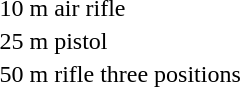<table>
<tr>
<td>10 m air rifle<br></td>
<td></td>
<td></td>
<td></td>
</tr>
<tr>
<td>25 m pistol<br></td>
<td></td>
<td></td>
<td></td>
</tr>
<tr>
<td>50 m rifle three positions<br></td>
<td></td>
<td></td>
<td></td>
</tr>
<tr>
</tr>
</table>
